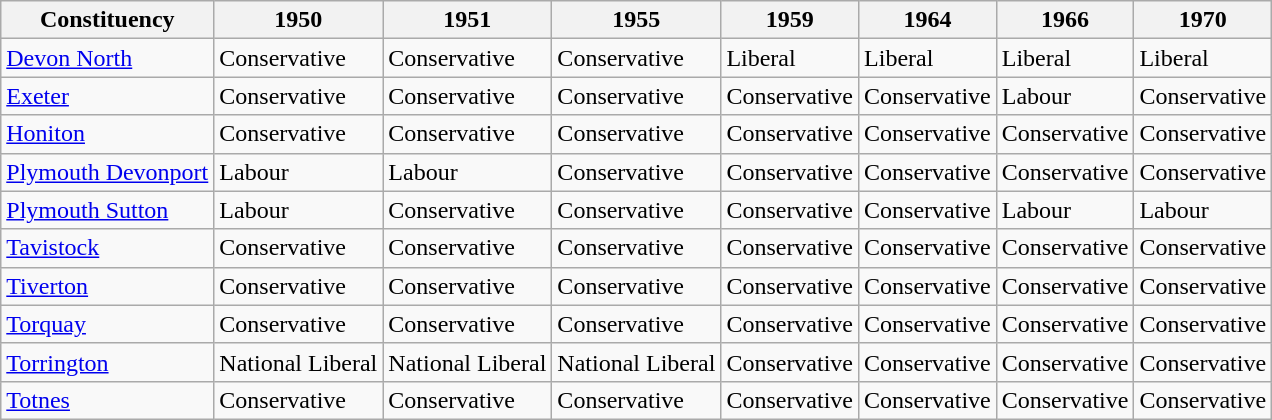<table class="wikitable">
<tr>
<th>Constituency</th>
<th>1950</th>
<th>1951</th>
<th>1955</th>
<th>1959</th>
<th>1964</th>
<th>1966</th>
<th>1970</th>
</tr>
<tr>
<td><a href='#'>Devon North</a></td>
<td bgcolor=>Conservative</td>
<td bgcolor=>Conservative</td>
<td bgcolor=>Conservative</td>
<td bgcolor=>Liberal</td>
<td bgcolor=>Liberal</td>
<td bgcolor=>Liberal</td>
<td bgcolor=>Liberal</td>
</tr>
<tr>
<td><a href='#'>Exeter</a></td>
<td bgcolor=>Conservative</td>
<td bgcolor=>Conservative</td>
<td bgcolor=>Conservative</td>
<td bgcolor=>Conservative</td>
<td bgcolor=>Conservative</td>
<td bgcolor=>Labour</td>
<td bgcolor=>Conservative</td>
</tr>
<tr>
<td><a href='#'>Honiton</a></td>
<td bgcolor=>Conservative</td>
<td bgcolor=>Conservative</td>
<td bgcolor=>Conservative</td>
<td bgcolor=>Conservative</td>
<td bgcolor=>Conservative</td>
<td bgcolor=>Conservative</td>
<td bgcolor=>Conservative</td>
</tr>
<tr>
<td><a href='#'>Plymouth Devonport</a></td>
<td bgcolor=>Labour</td>
<td bgcolor=>Labour</td>
<td bgcolor=>Conservative</td>
<td bgcolor=>Conservative</td>
<td bgcolor=>Conservative</td>
<td bgcolor=>Conservative</td>
<td bgcolor=>Conservative</td>
</tr>
<tr>
<td><a href='#'>Plymouth Sutton</a></td>
<td bgcolor=>Labour</td>
<td bgcolor=>Conservative</td>
<td bgcolor=>Conservative</td>
<td bgcolor=>Conservative</td>
<td bgcolor=>Conservative</td>
<td bgcolor=>Labour</td>
<td bgcolor=>Labour</td>
</tr>
<tr>
<td><a href='#'>Tavistock</a></td>
<td bgcolor=>Conservative</td>
<td bgcolor=>Conservative</td>
<td bgcolor=>Conservative</td>
<td bgcolor=>Conservative</td>
<td bgcolor=>Conservative</td>
<td bgcolor=>Conservative</td>
<td bgcolor=>Conservative</td>
</tr>
<tr>
<td><a href='#'>Tiverton</a></td>
<td bgcolor=>Conservative</td>
<td bgcolor=>Conservative</td>
<td bgcolor=>Conservative</td>
<td bgcolor=>Conservative</td>
<td bgcolor=>Conservative</td>
<td bgcolor=>Conservative</td>
<td bgcolor=>Conservative</td>
</tr>
<tr>
<td><a href='#'>Torquay</a></td>
<td bgcolor=>Conservative</td>
<td bgcolor=>Conservative</td>
<td bgcolor=>Conservative</td>
<td bgcolor=>Conservative</td>
<td bgcolor=>Conservative</td>
<td bgcolor=>Conservative</td>
<td bgcolor=>Conservative</td>
</tr>
<tr>
<td><a href='#'>Torrington</a></td>
<td bgcolor=>National Liberal</td>
<td bgcolor=>National Liberal</td>
<td bgcolor=>National Liberal</td>
<td bgcolor=>Conservative</td>
<td bgcolor=>Conservative</td>
<td bgcolor=>Conservative</td>
<td bgcolor=>Conservative</td>
</tr>
<tr>
<td><a href='#'>Totnes</a></td>
<td bgcolor=>Conservative</td>
<td bgcolor=>Conservative</td>
<td bgcolor=>Conservative</td>
<td bgcolor=>Conservative</td>
<td bgcolor=>Conservative</td>
<td bgcolor=>Conservative</td>
<td bgcolor=>Conservative</td>
</tr>
</table>
